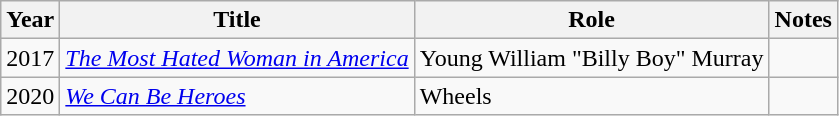<table class="wikitable sortable">
<tr>
<th>Year</th>
<th>Title</th>
<th>Role</th>
<th class="unsortable">Notes</th>
</tr>
<tr>
<td>2017</td>
<td><em><a href='#'>The Most Hated Woman in America</a></em></td>
<td>Young William "Billy Boy" Murray</td>
<td></td>
</tr>
<tr>
<td>2020</td>
<td><em><a href='#'>We Can Be Heroes</a></em></td>
<td>Wheels</td>
<td></td>
</tr>
</table>
